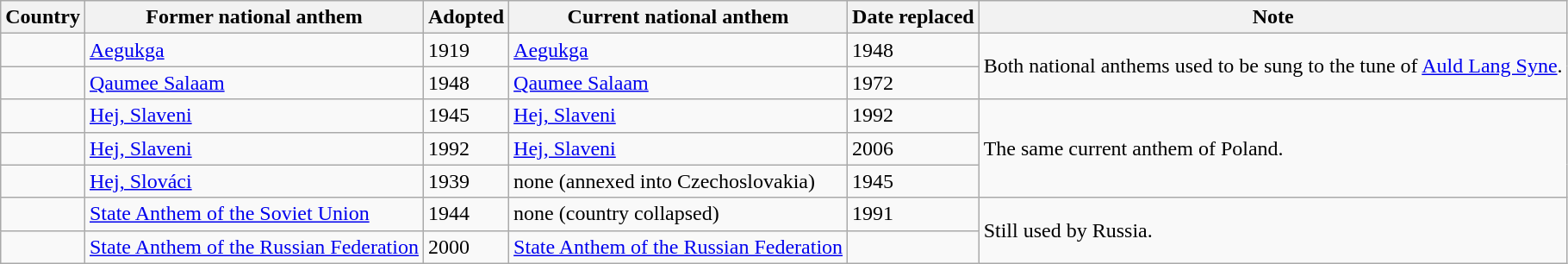<table class="wikitable">
<tr>
<th>Country</th>
<th>Former national anthem</th>
<th>Adopted</th>
<th>Current national anthem</th>
<th>Date replaced</th>
<th>Note</th>
</tr>
<tr>
<td></td>
<td><a href='#'>Aegukga</a></td>
<td>1919</td>
<td><a href='#'>Aegukga</a></td>
<td>1948</td>
<td rowspan="2">Both national anthems used to be sung to the tune of <a href='#'>Auld Lang Syne</a>.</td>
</tr>
<tr>
<td></td>
<td><a href='#'>Qaumee Salaam</a></td>
<td>1948</td>
<td><a href='#'>Qaumee Salaam</a></td>
<td>1972</td>
</tr>
<tr>
<td></td>
<td><a href='#'>Hej, Slaveni</a></td>
<td>1945</td>
<td><a href='#'>Hej, Slaveni</a></td>
<td>1992</td>
<td rowspan="3">The same current anthem of Poland.</td>
</tr>
<tr>
<td></td>
<td><a href='#'>Hej, Slaveni</a></td>
<td>1992</td>
<td><a href='#'>Hej, Slaveni</a></td>
<td>2006</td>
</tr>
<tr>
<td></td>
<td><a href='#'>Hej, Slováci</a></td>
<td>1939</td>
<td>none (annexed into Czechoslovakia)</td>
<td>1945</td>
</tr>
<tr>
<td></td>
<td><a href='#'>State Anthem of the Soviet Union</a></td>
<td>1944</td>
<td>none (country collapsed)</td>
<td>1991</td>
<td rowspan="2">Still used by Russia.</td>
</tr>
<tr>
<td></td>
<td><a href='#'>State Anthem of the Russian Federation</a></td>
<td>2000</td>
<td><a href='#'>State Anthem of the Russian Federation</a></td>
<td></td>
</tr>
</table>
